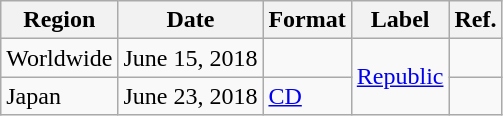<table class="wikitable plainrowheaders">
<tr>
<th scope="col">Region</th>
<th scope="col">Date</th>
<th scope="col">Format</th>
<th scope="col">Label</th>
<th scope="col">Ref.</th>
</tr>
<tr>
<td>Worldwide</td>
<td>June 15, 2018</td>
<td></td>
<td rowspan="2"><a href='#'>Republic</a></td>
<td style="text-align:center;"></td>
</tr>
<tr>
<td>Japan</td>
<td>June 23, 2018</td>
<td><a href='#'>CD</a></td>
<td style="text-align:center;"></td>
</tr>
</table>
